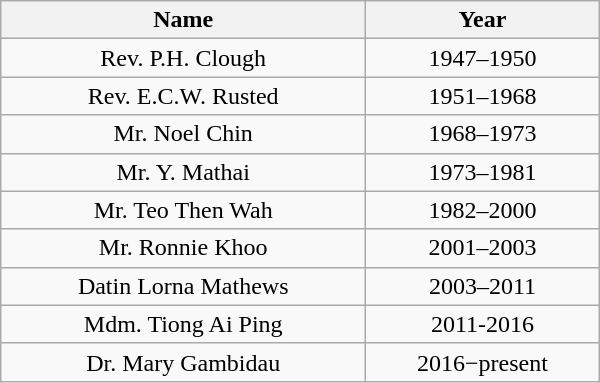<table class="wikitable" style="text-align: center; width: 400px; height: 200px;">
<tr>
<th>Name</th>
<th>Year</th>
</tr>
<tr>
<td>Rev. P.H. Clough</td>
<td>1947–1950</td>
</tr>
<tr>
<td>Rev. E.C.W. Rusted</td>
<td>1951–1968</td>
</tr>
<tr>
<td>Mr. Noel Chin</td>
<td>1968–1973</td>
</tr>
<tr>
<td>Mr. Y. Mathai</td>
<td>1973–1981</td>
</tr>
<tr>
<td>Mr. Teo Then Wah</td>
<td>1982–2000</td>
</tr>
<tr>
<td>Mr. Ronnie Khoo</td>
<td>2001–2003</td>
</tr>
<tr>
<td>Datin Lorna Mathews</td>
<td>2003–2011</td>
</tr>
<tr>
<td>Mdm. Tiong Ai Ping</td>
<td>2011-2016</td>
</tr>
<tr>
<td>Dr. Mary Gambidau</td>
<td>2016−present</td>
</tr>
</table>
